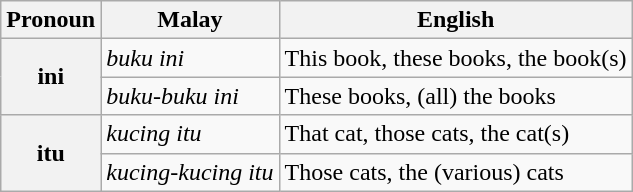<table class="wikitable">
<tr>
<th>Pronoun</th>
<th>Malay</th>
<th>English</th>
</tr>
<tr>
<th rowspan=2>ini</th>
<td><em>buku ini</em></td>
<td>This book, these books, the book(s)</td>
</tr>
<tr>
<td><em>buku-buku ini</em></td>
<td>These books, (all) the books</td>
</tr>
<tr>
<th rowspan=2>itu</th>
<td><em>kucing itu</em></td>
<td>That cat, those cats, the cat(s)</td>
</tr>
<tr>
<td><em>kucing-kucing itu</em></td>
<td>Those cats, the (various) cats</td>
</tr>
</table>
